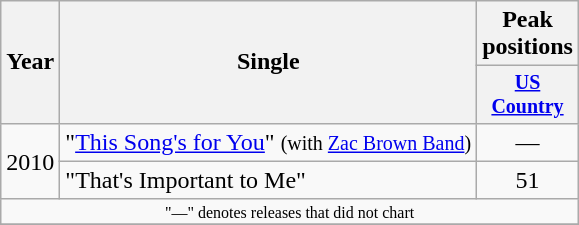<table class="wikitable" style="text-align:center;">
<tr>
<th rowspan="2">Year</th>
<th rowspan="2">Single</th>
<th colspan="1">Peak positions</th>
</tr>
<tr style="font-size:smaller;">
<th width="50"><a href='#'>US Country</a></th>
</tr>
<tr>
<td rowspan="2">2010</td>
<td align="left">"<a href='#'>This Song's for You</a>" <small>(with <a href='#'>Zac Brown Band</a>)</small></td>
<td>—</td>
</tr>
<tr>
<td align="left">"That's Important to Me"</td>
<td>51</td>
</tr>
<tr>
<td colspan="10" style="font-size:8pt">"—" denotes releases that did not chart</td>
</tr>
<tr>
</tr>
</table>
